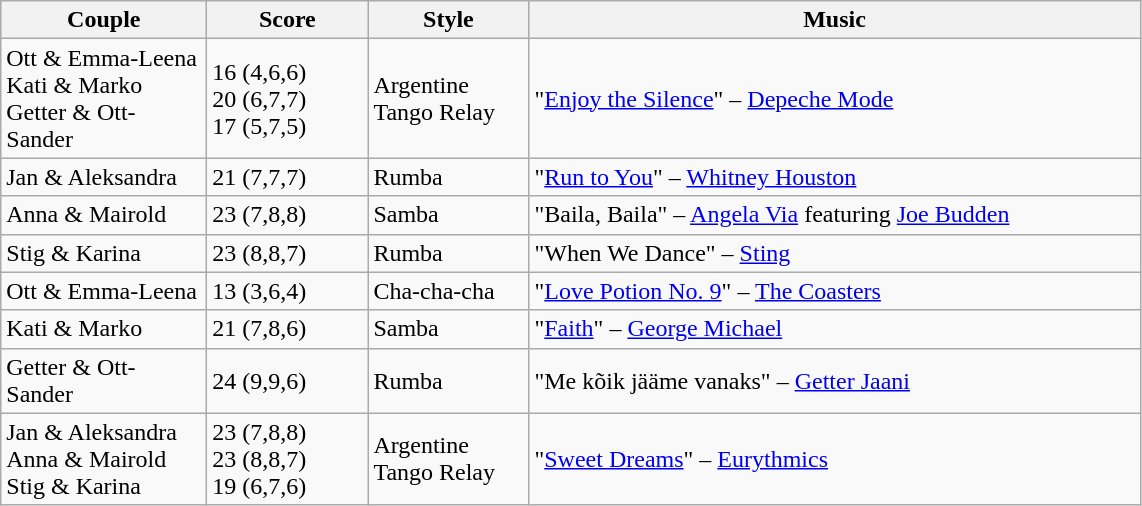<table class="wikitable">
<tr>
<th width="130">Couple</th>
<th width="100">Score</th>
<th width="100">Style</th>
<th width="400">Music</th>
</tr>
<tr>
<td>Ott & Emma-Leena<br>Kati & Marko<br>Getter & Ott-Sander</td>
<td>16 (4,6,6)<br>20 (6,7,7)<br>17 (5,7,5)</td>
<td>Argentine Tango Relay</td>
<td>"<a href='#'>Enjoy the Silence</a>" – <a href='#'>Depeche Mode</a></td>
</tr>
<tr>
<td>Jan & Aleksandra</td>
<td>21 (7,7,7)</td>
<td>Rumba</td>
<td>"<a href='#'>Run to You</a>" – <a href='#'>Whitney Houston</a></td>
</tr>
<tr>
<td>Anna & Mairold</td>
<td>23 (7,8,8)</td>
<td>Samba</td>
<td>"Baila, Baila" – <a href='#'>Angela Via</a> featuring <a href='#'>Joe Budden</a></td>
</tr>
<tr>
<td>Stig & Karina</td>
<td>23 (8,8,7)</td>
<td>Rumba</td>
<td>"When We Dance" – <a href='#'>Sting</a></td>
</tr>
<tr>
<td>Ott & Emma-Leena</td>
<td>13 (3,6,4)</td>
<td>Cha-cha-cha</td>
<td>"<a href='#'>Love Potion No. 9</a>" – <a href='#'>The Coasters</a></td>
</tr>
<tr>
<td>Kati & Marko</td>
<td>21 (7,8,6)</td>
<td>Samba</td>
<td>"<a href='#'>Faith</a>" – <a href='#'>George Michael</a></td>
</tr>
<tr>
<td>Getter & Ott-Sander</td>
<td>24 (9,9,6)</td>
<td>Rumba</td>
<td>"Me kõik jääme vanaks" – <a href='#'>Getter Jaani</a></td>
</tr>
<tr>
<td>Jan & Aleksandra<br>Anna & Mairold<br>Stig & Karina</td>
<td>23 (7,8,8)<br>23 (8,8,7)<br>19 (6,7,6)</td>
<td>Argentine Tango Relay</td>
<td>"<a href='#'>Sweet Dreams</a>" – <a href='#'>Eurythmics</a></td>
</tr>
</table>
